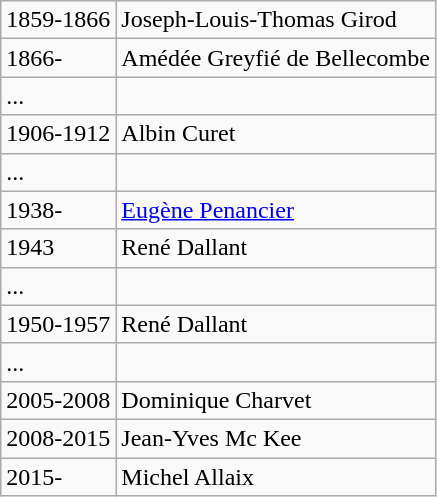<table class="wikitable">
<tr>
<td>1859-1866</td>
<td>Joseph-Louis-Thomas Girod</td>
</tr>
<tr>
<td>1866-</td>
<td>Amédée Greyfié de Bellecombe</td>
</tr>
<tr>
<td>...</td>
<td></td>
</tr>
<tr>
<td>1906-1912</td>
<td>Albin Curet</td>
</tr>
<tr>
<td>...</td>
<td></td>
</tr>
<tr>
<td>1938-</td>
<td><a href='#'>Eugène Penancier</a></td>
</tr>
<tr>
<td>1943</td>
<td>René Dallant</td>
</tr>
<tr>
<td>...</td>
<td></td>
</tr>
<tr>
<td>1950-1957</td>
<td>René Dallant</td>
</tr>
<tr>
<td>...</td>
<td></td>
</tr>
<tr>
<td>2005-2008</td>
<td>Dominique Charvet</td>
</tr>
<tr>
<td>2008-2015</td>
<td>Jean-Yves Mc Kee</td>
</tr>
<tr>
<td>2015-</td>
<td>Michel Allaix</td>
</tr>
</table>
